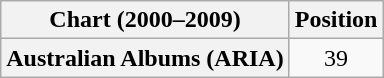<table class="wikitable plainrowheaders">
<tr>
<th scope="col">Chart (2000–2009)</th>
<th scope="col">Position</th>
</tr>
<tr>
<th scope="row">Australian Albums (ARIA)</th>
<td align="center">39</td>
</tr>
</table>
